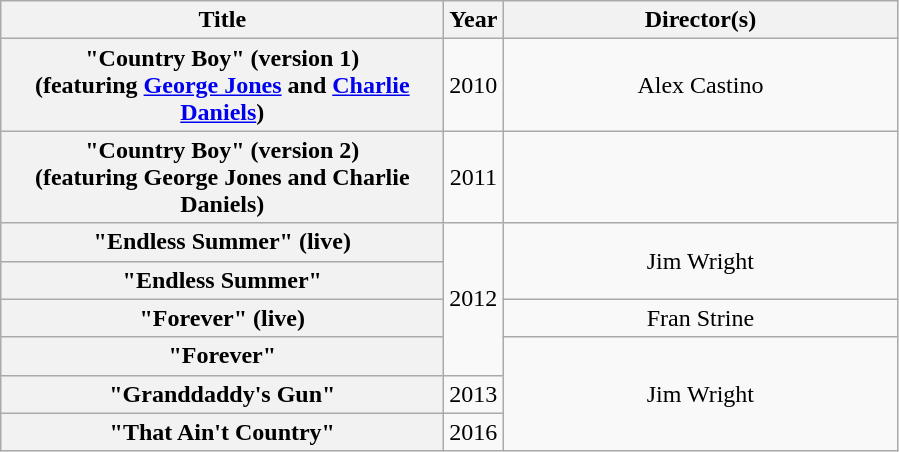<table class="wikitable plainrowheaders" style="text-align:center;">
<tr>
<th scope="col" style="width:18em;">Title</th>
<th scope="col">Year</th>
<th scope="col" style="width:16em;">Director(s)</th>
</tr>
<tr>
<th scope="row">"Country Boy" (version 1)<br><span>(featuring <a href='#'>George Jones</a> and <a href='#'>Charlie Daniels</a>)</span></th>
<td>2010</td>
<td>Alex Castino</td>
</tr>
<tr>
<th scope="row">"Country Boy" (version 2)<br><span>(featuring George Jones and Charlie Daniels)</span></th>
<td>2011</td>
<td></td>
</tr>
<tr>
<th scope="row">"Endless Summer" (live)</th>
<td rowspan="4">2012</td>
<td rowspan="2">Jim Wright</td>
</tr>
<tr>
<th scope="row">"Endless Summer"</th>
</tr>
<tr>
<th scope="row">"Forever" (live)</th>
<td>Fran Strine</td>
</tr>
<tr>
<th scope="row">"Forever"</th>
<td rowspan="3">Jim Wright</td>
</tr>
<tr>
<th scope="row">"Granddaddy's Gun"</th>
<td>2013</td>
</tr>
<tr>
<th scope="row">"That Ain't Country"</th>
<td>2016</td>
</tr>
</table>
